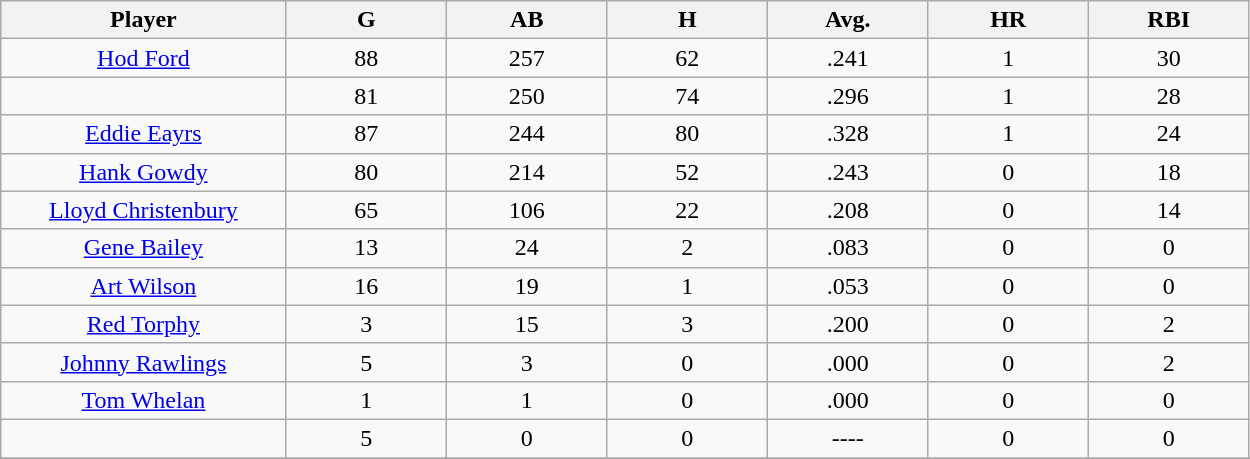<table class="wikitable sortable">
<tr>
<th bgcolor="#DDDDFF" width="16%">Player</th>
<th bgcolor="#DDDDFF" width="9%">G</th>
<th bgcolor="#DDDDFF" width="9%">AB</th>
<th bgcolor="#DDDDFF" width="9%">H</th>
<th bgcolor="#DDDDFF" width="9%">Avg.</th>
<th bgcolor="#DDDDFF" width="9%">HR</th>
<th bgcolor="#DDDDFF" width="9%">RBI</th>
</tr>
<tr align="center">
<td><a href='#'>Hod Ford</a></td>
<td>88</td>
<td>257</td>
<td>62</td>
<td>.241</td>
<td>1</td>
<td>30</td>
</tr>
<tr align=center>
<td></td>
<td>81</td>
<td>250</td>
<td>74</td>
<td>.296</td>
<td>1</td>
<td>28</td>
</tr>
<tr align="center">
<td><a href='#'>Eddie Eayrs</a></td>
<td>87</td>
<td>244</td>
<td>80</td>
<td>.328</td>
<td>1</td>
<td>24</td>
</tr>
<tr align=center>
<td><a href='#'>Hank Gowdy</a></td>
<td>80</td>
<td>214</td>
<td>52</td>
<td>.243</td>
<td>0</td>
<td>18</td>
</tr>
<tr align=center>
<td><a href='#'>Lloyd Christenbury</a></td>
<td>65</td>
<td>106</td>
<td>22</td>
<td>.208</td>
<td>0</td>
<td>14</td>
</tr>
<tr align=center>
<td><a href='#'>Gene Bailey</a></td>
<td>13</td>
<td>24</td>
<td>2</td>
<td>.083</td>
<td>0</td>
<td>0</td>
</tr>
<tr align=center>
<td><a href='#'>Art Wilson</a></td>
<td>16</td>
<td>19</td>
<td>1</td>
<td>.053</td>
<td>0</td>
<td>0</td>
</tr>
<tr align=center>
<td><a href='#'>Red Torphy</a></td>
<td>3</td>
<td>15</td>
<td>3</td>
<td>.200</td>
<td>0</td>
<td>2</td>
</tr>
<tr align=center>
<td><a href='#'>Johnny Rawlings</a></td>
<td>5</td>
<td>3</td>
<td>0</td>
<td>.000</td>
<td>0</td>
<td>2</td>
</tr>
<tr align=center>
<td><a href='#'>Tom Whelan</a></td>
<td>1</td>
<td>1</td>
<td>0</td>
<td>.000</td>
<td>0</td>
<td>0</td>
</tr>
<tr align=center>
<td></td>
<td>5</td>
<td>0</td>
<td>0</td>
<td>----</td>
<td>0</td>
<td>0</td>
</tr>
<tr align="center">
</tr>
</table>
